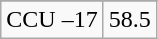<table class="wikitable">
<tr align="center">
</tr>
<tr align="center">
<td>CCU –17</td>
<td>58.5</td>
</tr>
</table>
